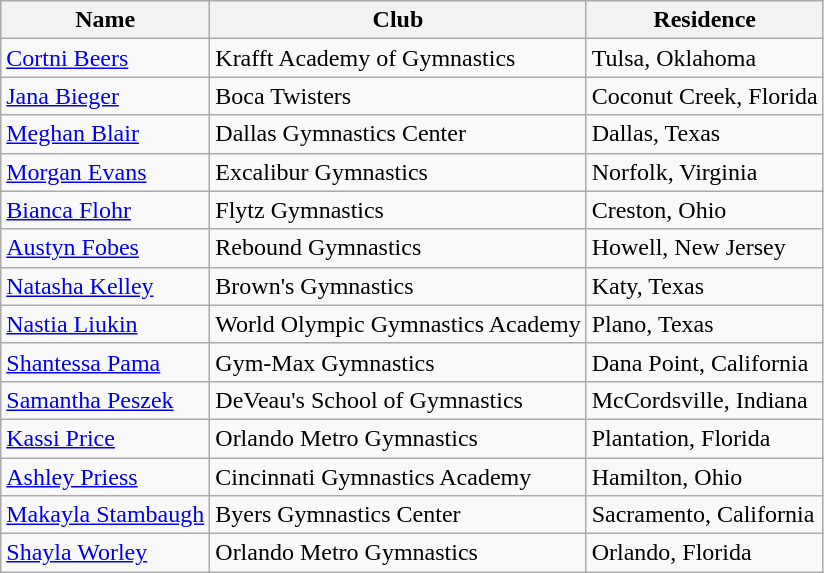<table class="wikitable">
<tr>
<th>Name</th>
<th>Club</th>
<th>Residence</th>
</tr>
<tr>
<td><a href='#'>Cortni Beers</a></td>
<td>Krafft Academy of Gymnastics</td>
<td>Tulsa, Oklahoma</td>
</tr>
<tr>
<td><a href='#'>Jana Bieger</a></td>
<td>Boca Twisters</td>
<td>Coconut Creek, Florida</td>
</tr>
<tr>
<td><a href='#'>Meghan Blair</a></td>
<td>Dallas Gymnastics Center</td>
<td>Dallas, Texas</td>
</tr>
<tr>
<td><a href='#'>Morgan Evans</a></td>
<td>Excalibur Gymnastics</td>
<td>Norfolk, Virginia</td>
</tr>
<tr>
<td><a href='#'>Bianca Flohr</a></td>
<td>Flytz Gymnastics</td>
<td>Creston, Ohio</td>
</tr>
<tr>
<td><a href='#'>Austyn Fobes</a></td>
<td>Rebound Gymnastics</td>
<td>Howell, New Jersey</td>
</tr>
<tr>
<td><a href='#'>Natasha Kelley</a></td>
<td>Brown's Gymnastics</td>
<td>Katy, Texas</td>
</tr>
<tr>
<td><a href='#'>Nastia Liukin</a></td>
<td>World Olympic Gymnastics Academy</td>
<td>Plano, Texas</td>
</tr>
<tr>
<td><a href='#'>Shantessa Pama</a></td>
<td>Gym-Max Gymnastics</td>
<td>Dana Point, California</td>
</tr>
<tr>
<td><a href='#'>Samantha Peszek</a></td>
<td>DeVeau's School of Gymnastics</td>
<td>McCordsville, Indiana</td>
</tr>
<tr>
<td><a href='#'>Kassi Price</a></td>
<td>Orlando Metro Gymnastics</td>
<td>Plantation, Florida</td>
</tr>
<tr>
<td><a href='#'>Ashley Priess</a></td>
<td>Cincinnati Gymnastics Academy</td>
<td>Hamilton, Ohio</td>
</tr>
<tr>
<td><a href='#'>Makayla Stambaugh</a></td>
<td>Byers Gymnastics Center</td>
<td>Sacramento, California</td>
</tr>
<tr>
<td><a href='#'>Shayla Worley</a></td>
<td>Orlando Metro Gymnastics</td>
<td>Orlando, Florida</td>
</tr>
</table>
